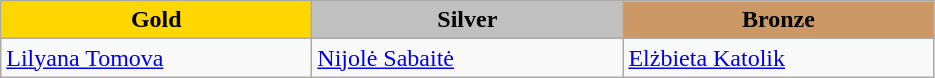<table class="wikitable" style="text-align:left">
<tr align="center">
<td width=200 bgcolor=gold><strong>Gold</strong></td>
<td width=200 bgcolor=silver><strong>Silver</strong></td>
<td width=200 bgcolor=CC9966><strong>Bronze</strong></td>
</tr>
<tr>
<td><a href='#'>Lilyana Tomova</a><br><em></em></td>
<td><a href='#'>Nijolė Sabaitė</a><br><em></em></td>
<td><a href='#'>Elżbieta Katolik</a><br><em></em></td>
</tr>
</table>
